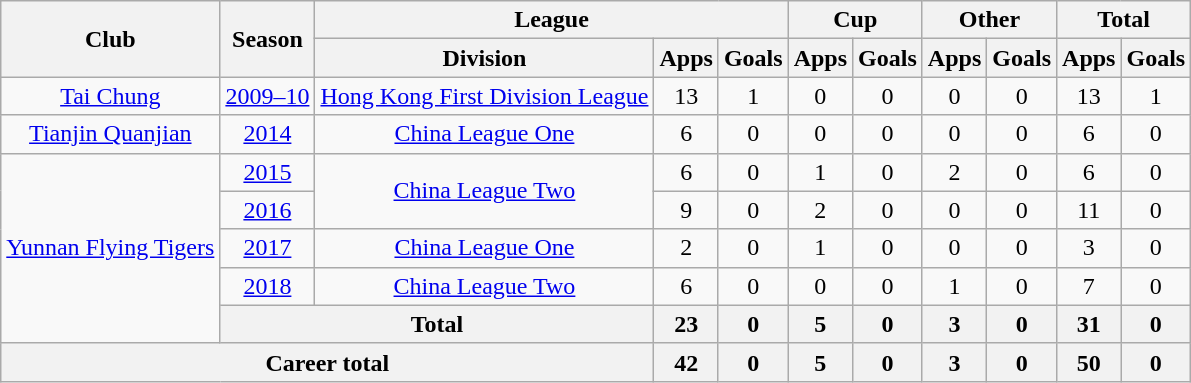<table class="wikitable" style="text-align: center">
<tr>
<th rowspan="2">Club</th>
<th rowspan="2">Season</th>
<th colspan="3">League</th>
<th colspan="2">Cup</th>
<th colspan="2">Other</th>
<th colspan="2">Total</th>
</tr>
<tr>
<th>Division</th>
<th>Apps</th>
<th>Goals</th>
<th>Apps</th>
<th>Goals</th>
<th>Apps</th>
<th>Goals</th>
<th>Apps</th>
<th>Goals</th>
</tr>
<tr>
<td><a href='#'>Tai Chung</a></td>
<td><a href='#'>2009–10</a></td>
<td><a href='#'>Hong Kong First Division League</a></td>
<td>13</td>
<td>1</td>
<td>0</td>
<td>0</td>
<td>0</td>
<td>0</td>
<td>13</td>
<td>1</td>
</tr>
<tr>
<td><a href='#'>Tianjin Quanjian</a></td>
<td><a href='#'>2014</a></td>
<td><a href='#'>China League One</a></td>
<td>6</td>
<td>0</td>
<td>0</td>
<td>0</td>
<td>0</td>
<td>0</td>
<td>6</td>
<td>0</td>
</tr>
<tr>
<td rowspan="5"><a href='#'>Yunnan Flying Tigers</a></td>
<td><a href='#'>2015</a></td>
<td rowspan="2"><a href='#'>China League Two</a></td>
<td>6</td>
<td>0</td>
<td>1</td>
<td>0</td>
<td>2</td>
<td>0</td>
<td>6</td>
<td>0</td>
</tr>
<tr>
<td><a href='#'>2016</a></td>
<td>9</td>
<td>0</td>
<td>2</td>
<td>0</td>
<td>0</td>
<td>0</td>
<td>11</td>
<td>0</td>
</tr>
<tr>
<td><a href='#'>2017</a></td>
<td><a href='#'>China League One</a></td>
<td>2</td>
<td>0</td>
<td>1</td>
<td>0</td>
<td>0</td>
<td>0</td>
<td>3</td>
<td>0</td>
</tr>
<tr>
<td><a href='#'>2018</a></td>
<td><a href='#'>China League Two</a></td>
<td>6</td>
<td>0</td>
<td>0</td>
<td>0</td>
<td>1</td>
<td>0</td>
<td>7</td>
<td>0</td>
</tr>
<tr>
<th colspan=2>Total</th>
<th>23</th>
<th>0</th>
<th>5</th>
<th>0</th>
<th>3</th>
<th>0</th>
<th>31</th>
<th>0</th>
</tr>
<tr>
<th colspan=3>Career total</th>
<th>42</th>
<th>0</th>
<th>5</th>
<th>0</th>
<th>3</th>
<th>0</th>
<th>50</th>
<th>0</th>
</tr>
</table>
